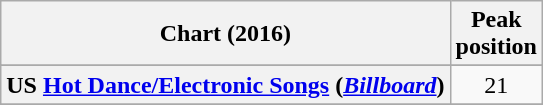<table class="wikitable sortable plainrowheaders" style="text-align:center">
<tr>
<th scope="col">Chart (2016)</th>
<th scope="col">Peak<br> position</th>
</tr>
<tr>
</tr>
<tr>
<th scope="row">US <a href='#'>Hot Dance/Electronic Songs</a> (<em><a href='#'>Billboard</a></em>)</th>
<td>21</td>
</tr>
<tr>
</tr>
</table>
